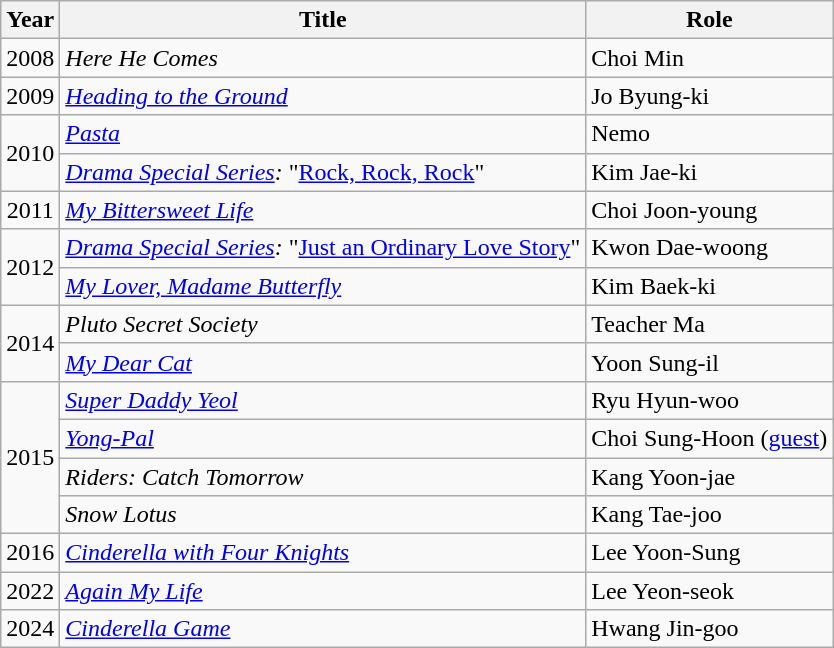<table class="wikitable">
<tr>
<th>Year</th>
<th>Title</th>
<th>Role</th>
</tr>
<tr>
<td style="text-align:center;">2008</td>
<td><em>Here He Comes</em></td>
<td>Choi Min</td>
</tr>
<tr>
<td style="text-align:center;">2009</td>
<td><em><a href='#'>Heading to the Ground</a></em></td>
<td>Jo Byung-ki</td>
</tr>
<tr>
<td rowspan="2" style="text-align:center;">2010</td>
<td><em><a href='#'>Pasta</a></em></td>
<td>Nemo</td>
</tr>
<tr>
<td><em><a href='#'>Drama Special Series</a>:</em> "<a href='#'>Rock, Rock, Rock</a>"</td>
<td>Kim Jae-ki</td>
</tr>
<tr>
<td style="text-align:center;">2011</td>
<td><em><a href='#'>My Bittersweet Life</a></em></td>
<td>Choi Joon-young</td>
</tr>
<tr>
<td rowspan="2" style="text-align:center;">2012</td>
<td><em><a href='#'>Drama Special Series</a>:</em> "<a href='#'>Just an Ordinary Love Story</a>"</td>
<td>Kwon Dae-woong</td>
</tr>
<tr>
<td><em><a href='#'>My Lover, Madame Butterfly</a></em></td>
<td>Kim Baek-ki</td>
</tr>
<tr>
<td rowspan="2" style="text-align:center;">2014</td>
<td><em>Pluto Secret Society</em></td>
<td>Teacher Ma</td>
</tr>
<tr>
<td><em><a href='#'>My Dear Cat</a></em></td>
<td>Yoon Sung-il</td>
</tr>
<tr>
<td rowspan="4" style="text-align:center;">2015</td>
<td><em><a href='#'>Super Daddy Yeol</a></em></td>
<td>Ryu Hyun-woo</td>
</tr>
<tr>
<td><em><a href='#'>Yong-Pal</a></em></td>
<td>Choi Sung-Hoon (<a href='#'>guest</a>)</td>
</tr>
<tr>
<td><em>Riders: Catch Tomorrow</em></td>
<td>Kang Yoon-jae</td>
</tr>
<tr>
<td><em>Snow Lotus</em></td>
<td>Kang Tae-joo</td>
</tr>
<tr>
<td style="text-align:center;">2016</td>
<td><em><a href='#'>Cinderella with Four Knights</a></em></td>
<td>Lee Yoon-Sung</td>
</tr>
<tr>
<td style="text-align:center;">2022</td>
<td><em><a href='#'>Again My Life</a></em></td>
<td>Lee Yeon-seok</td>
</tr>
<tr>
<td style="text-align:center;">2024</td>
<td><em><a href='#'>Cinderella Game</a></em></td>
<td>Hwang Jin-goo</td>
</tr>
</table>
